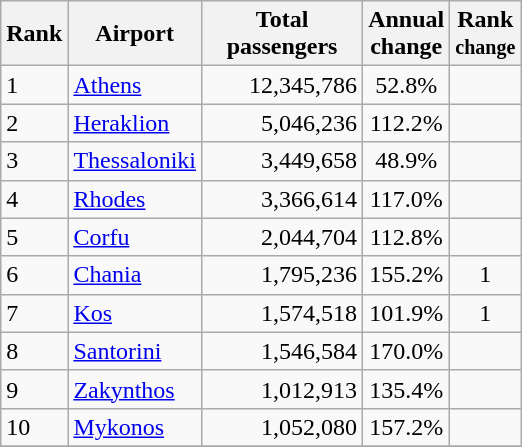<table class="wikitable sortable">
<tr>
<th>Rank</th>
<th>Airport</th>
<th style="width:100px">Total<br>passengers</th>
<th>Annual<br>change</th>
<th>Rank<br><small>change</small></th>
</tr>
<tr>
<td>1</td>
<td><a href='#'>Athens</a></td>
<td align="right">12,345,786</td>
<td align="center">52.8%</td>
<td align="center"></td>
</tr>
<tr>
<td>2</td>
<td><a href='#'>Heraklion</a></td>
<td align="right">5,046,236</td>
<td align="center">112.2%</td>
<td align="center"></td>
</tr>
<tr>
<td>3</td>
<td><a href='#'>Thessaloniki</a></td>
<td align="right">3,449,658</td>
<td align="center">48.9%</td>
<td align="center"></td>
</tr>
<tr>
<td>4</td>
<td><a href='#'>Rhodes</a></td>
<td align="right">3,366,614</td>
<td align="center">117.0%</td>
<td align="center"></td>
</tr>
<tr>
<td>5</td>
<td><a href='#'>Corfu</a></td>
<td align="right">2,044,704</td>
<td align="center">112.8%</td>
<td align="center"></td>
</tr>
<tr>
<td>6</td>
<td><a href='#'>Chania</a></td>
<td align="right">1,795,236</td>
<td align="center">155.2%</td>
<td align="center">1</td>
</tr>
<tr>
<td>7</td>
<td><a href='#'>Kos</a></td>
<td align="right">1,574,518</td>
<td align="center">101.9%</td>
<td align="center">1</td>
</tr>
<tr>
<td>8</td>
<td><a href='#'>Santorini</a></td>
<td align="right">1,546,584</td>
<td align="center">170.0%</td>
<td align="center"></td>
</tr>
<tr>
<td>9</td>
<td><a href='#'>Zakynthos</a></td>
<td align="right">1,012,913</td>
<td align="center">135.4%</td>
<td align="center"></td>
</tr>
<tr>
<td>10</td>
<td><a href='#'>Mykonos</a></td>
<td align="right">1,052,080</td>
<td align="center">157.2%</td>
<td align="center"></td>
</tr>
<tr>
</tr>
</table>
